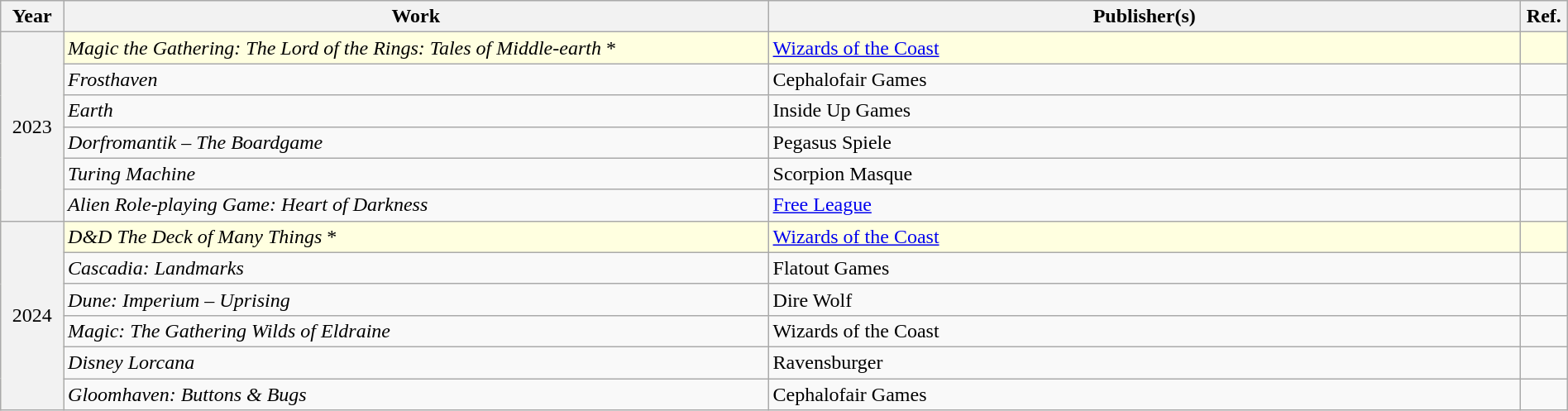<table class="wikitable mw-collapsible" style="width:100%; margin:1em auto 1em auto;">
<tr>
<th style="width:4%;" scope="col">Year</th>
<th style="width:45%;" scope="col">Work</th>
<th style="width:48%;" scope="col" class="unsortable">Publisher(s)</th>
<th style="width:3%;" scope="col" class="unsortable">Ref.</th>
</tr>
<tr style="background:lightyellow;">
<th rowspan="6" style="font-weight:normal;">2023</th>
<td><em>Magic the Gathering: The Lord of the Rings: Tales of Middle-earth</em> *</td>
<td><a href='#'>Wizards of the Coast</a></td>
<td></td>
</tr>
<tr>
<td><em>Frosthaven</em></td>
<td>Cephalofair Games</td>
<td></td>
</tr>
<tr>
<td><em>Earth</em></td>
<td>Inside Up Games</td>
<td></td>
</tr>
<tr>
<td><em>Dorfromantik – The Boardgame</em></td>
<td>Pegasus Spiele</td>
<td></td>
</tr>
<tr>
<td><em>Turing Machine</em></td>
<td>Scorpion Masque</td>
<td></td>
</tr>
<tr>
<td><em>Alien Role-playing Game: Heart of Darkness</em></td>
<td><a href='#'>Free League</a></td>
<td></td>
</tr>
<tr style="background:lightyellow;">
<th rowspan="6" style="font-weight:normal;">2024</th>
<td><em>D&D The Deck of Many Things</em> *</td>
<td><a href='#'>Wizards of the Coast</a></td>
<td></td>
</tr>
<tr>
<td><em>Cascadia: Landmarks</em></td>
<td>Flatout Games</td>
<td></td>
</tr>
<tr>
<td><em>Dune: Imperium – Uprising</em></td>
<td>Dire Wolf</td>
<td></td>
</tr>
<tr>
<td><em>Magic: The Gathering Wilds of Eldraine</em></td>
<td>Wizards of the Coast</td>
<td></td>
</tr>
<tr>
<td><em>Disney Lorcana</em></td>
<td>Ravensburger</td>
<td></td>
</tr>
<tr>
<td><em>Gloomhaven: Buttons & Bugs</em></td>
<td>Cephalofair Games</td>
<td></td>
</tr>
</table>
